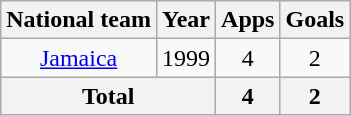<table class="wikitable" style="text-align:center">
<tr>
<th>National team</th>
<th>Year</th>
<th>Apps</th>
<th>Goals</th>
</tr>
<tr>
<td><a href='#'>Jamaica</a></td>
<td>1999</td>
<td>4</td>
<td>2</td>
</tr>
<tr>
<th colspan="2">Total</th>
<th>4</th>
<th>2</th>
</tr>
</table>
